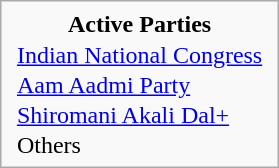<table style="float; margin-left: 1em; margin-bottom: 0.5em" class="infobox">
<tr>
<td style="text-align: center"><span><strong>Active Parties</strong></span></td>
</tr>
<tr>
<td style="padding: 0 5px;"> <a href='#'>Indian National Congress</a></td>
</tr>
<tr>
<td style="padding: 0 5px;"> <a href='#'>Aam Aadmi Party</a></td>
</tr>
<tr>
<td style="padding: 0 5px;"> <a href='#'>Shiromani Akali Dal+</a></td>
</tr>
<tr>
<td style="padding: 0 5px;"> Others<br></td>
</tr>
</table>
